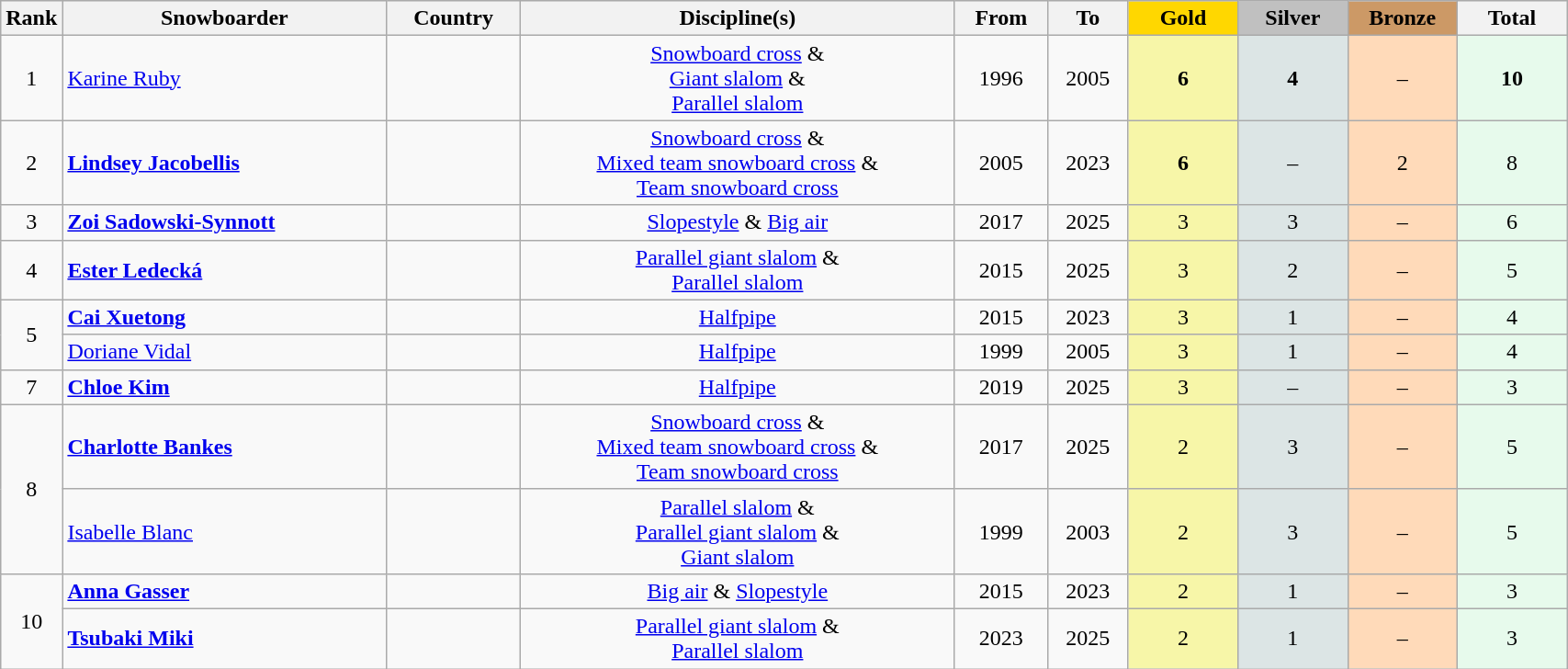<table class="wikitable plainrowheaders" width=90% style="text-align:center;">
<tr style="background-color:#EDEDED;">
<th class="hintergrundfarbe5" style="width:1em">Rank</th>
<th class="hintergrundfarbe5">Snowboarder</th>
<th class="hintergrundfarbe5">Country</th>
<th class="hintergrundfarbe5">Discipline(s)</th>
<th class="hintergrundfarbe5">From</th>
<th class="hintergrundfarbe5">To</th>
<th style="background:    gold; width:7%">Gold</th>
<th style="background:  silver; width:7%">Silver</th>
<th style="background: #CC9966; width:7%">Bronze</th>
<th class="hintergrundfarbe5" style="width:7%">Total</th>
</tr>
<tr>
<td>1</td>
<td align="left"><a href='#'>Karine Ruby</a></td>
<td align="left"></td>
<td><a href='#'>Snowboard cross</a> &<br><a href='#'>Giant slalom</a> &<br><a href='#'>Parallel slalom</a></td>
<td>1996</td>
<td>2005</td>
<td bgcolor="#F7F6A8"><strong>6</strong></td>
<td bgcolor="#DCE5E5"><strong>4</strong></td>
<td bgcolor="#FFDAB9">–</td>
<td bgcolor="#E7FAEC"><strong>10</strong></td>
</tr>
<tr align="center">
<td>2</td>
<td align="left"><strong><a href='#'>Lindsey Jacobellis</a></strong></td>
<td align="left"></td>
<td><a href='#'>Snowboard cross</a> &<br><a href='#'>Mixed team snowboard cross</a> &<br><a href='#'>Team snowboard cross</a></td>
<td>2005</td>
<td>2023</td>
<td bgcolor="#F7F6A8"><strong>6</strong></td>
<td bgcolor="#DCE5E5">–</td>
<td bgcolor="#FFDAB9">2</td>
<td bgcolor="#E7FAEC">8</td>
</tr>
<tr align="center">
<td>3</td>
<td align="left"><strong><a href='#'>Zoi Sadowski-Synnott</a></strong></td>
<td align="left"></td>
<td><a href='#'>Slopestyle</a> & <a href='#'>Big air</a></td>
<td>2017</td>
<td>2025</td>
<td bgcolor="#F7F6A8">3</td>
<td bgcolor="#DCE5E5">3</td>
<td bgcolor="#FFDAB9">–</td>
<td bgcolor="#E7FAEC">6</td>
</tr>
<tr align="center">
<td>4</td>
<td align="left"><strong><a href='#'>Ester Ledecká</a></strong></td>
<td align="left"></td>
<td><a href='#'>Parallel giant slalom</a> &<br><a href='#'>Parallel slalom</a></td>
<td>2015</td>
<td>2025</td>
<td bgcolor="#F7F6A8">3</td>
<td bgcolor="#DCE5E5">2</td>
<td bgcolor="#FFDAB9">–</td>
<td bgcolor="#E7FAEC">5</td>
</tr>
<tr align="center">
<td rowspan="2">5</td>
<td align="left"><strong><a href='#'>Cai Xuetong</a></strong></td>
<td align="left"></td>
<td><a href='#'>Halfpipe</a></td>
<td>2015</td>
<td>2023</td>
<td bgcolor="#F7F6A8">3</td>
<td bgcolor="#DCE5E5">1</td>
<td bgcolor="#FFDAB9">–</td>
<td bgcolor="#E7FAEC">4</td>
</tr>
<tr align="center">
<td align="left"><a href='#'>Doriane Vidal</a></td>
<td align="left"></td>
<td><a href='#'>Halfpipe</a></td>
<td>1999</td>
<td>2005</td>
<td bgcolor="#F7F6A8">3</td>
<td bgcolor="#DCE5E5">1</td>
<td bgcolor="#FFDAB9">–</td>
<td bgcolor="#E7FAEC">4</td>
</tr>
<tr align="center">
<td>7</td>
<td align="left"><strong><a href='#'>Chloe Kim</a></strong></td>
<td align="left"></td>
<td><a href='#'>Halfpipe</a></td>
<td>2019</td>
<td>2025</td>
<td bgcolor="#F7F6A8">3</td>
<td bgcolor="#DCE5E5">–</td>
<td bgcolor="#FFDAB9">–</td>
<td bgcolor="#E7FAEC">3</td>
</tr>
<tr align="center">
<td rowspan="2">8</td>
<td align="left"><strong><a href='#'>Charlotte Bankes</a></strong></td>
<td align="left"><br></td>
<td><a href='#'>Snowboard cross</a> &<br><a href='#'>Mixed team snowboard cross</a> &<br><a href='#'>Team snowboard cross</a></td>
<td>2017</td>
<td>2025</td>
<td bgcolor="#F7F6A8">2</td>
<td bgcolor="#DCE5E5">3</td>
<td bgcolor="#FFDAB9">–</td>
<td bgcolor="#E7FAEC">5</td>
</tr>
<tr align="center">
<td align="left"><a href='#'>Isabelle Blanc</a></td>
<td align="left"></td>
<td><a href='#'>Parallel slalom</a> &<br><a href='#'>Parallel giant slalom</a> &<br><a href='#'>Giant slalom</a></td>
<td>1999</td>
<td>2003</td>
<td bgcolor="#F7F6A8">2</td>
<td bgcolor="#DCE5E5">3</td>
<td bgcolor="#FFDAB9">–</td>
<td bgcolor="#E7FAEC">5</td>
</tr>
<tr align="center">
<td rowspan="2">10</td>
<td align="left"><strong><a href='#'>Anna Gasser</a></strong></td>
<td align="left"></td>
<td><a href='#'>Big air</a> & <a href='#'>Slopestyle</a></td>
<td>2015</td>
<td>2023</td>
<td bgcolor="#F7F6A8">2</td>
<td bgcolor="#DCE5E5">1</td>
<td bgcolor="#FFDAB9">–</td>
<td bgcolor="#E7FAEC">3</td>
</tr>
<tr align="center">
<td align="left"><strong><a href='#'>Tsubaki Miki</a></strong></td>
<td align="left"></td>
<td><a href='#'>Parallel giant slalom</a> &<br><a href='#'>Parallel slalom</a></td>
<td>2023</td>
<td>2025</td>
<td bgcolor="#F7F6A8">2</td>
<td bgcolor="#DCE5E5">1</td>
<td bgcolor="#FFDAB9">–</td>
<td bgcolor="#E7FAEC">3</td>
</tr>
</table>
